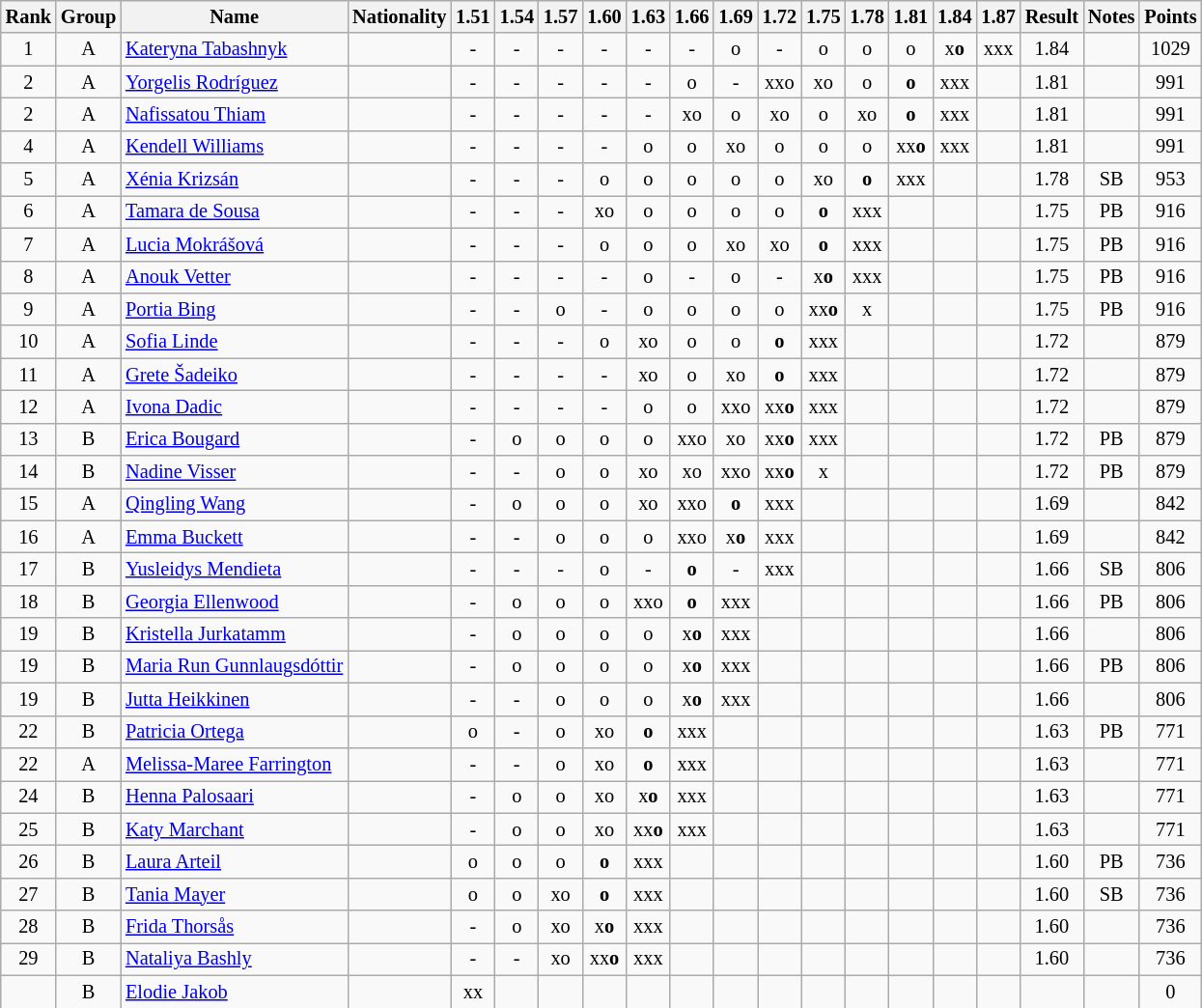<table class="wikitable sortable" style="text-align:center;font-size:85%">
<tr>
<th>Rank</th>
<th>Group</th>
<th>Name</th>
<th>Nationality</th>
<th>1.51</th>
<th>1.54</th>
<th>1.57</th>
<th>1.60</th>
<th>1.63</th>
<th>1.66</th>
<th>1.69</th>
<th>1.72</th>
<th>1.75</th>
<th>1.78</th>
<th>1.81</th>
<th>1.84</th>
<th>1.87</th>
<th>Result</th>
<th>Notes</th>
<th>Points</th>
</tr>
<tr>
<td>1</td>
<td>A</td>
<td align="left"><a href='#'>Kateryna Tabashnyk</a></td>
<td align=left></td>
<td>-</td>
<td>-</td>
<td>-</td>
<td>-</td>
<td>-</td>
<td>-</td>
<td>o</td>
<td>-</td>
<td>o</td>
<td>o</td>
<td>o</td>
<td>x<strong>o</strong></td>
<td>xxx</td>
<td>1.84</td>
<td></td>
<td>1029</td>
</tr>
<tr>
<td>2</td>
<td>A</td>
<td align="left"><a href='#'>Yorgelis Rodríguez</a></td>
<td align=left></td>
<td>-</td>
<td>-</td>
<td>-</td>
<td>-</td>
<td>-</td>
<td>o</td>
<td>-</td>
<td>xxo</td>
<td>xo</td>
<td>o</td>
<td><strong>o</strong></td>
<td>xxx</td>
<td></td>
<td>1.81</td>
<td></td>
<td>991</td>
</tr>
<tr>
<td>2</td>
<td>A</td>
<td align="left"><a href='#'>Nafissatou Thiam</a></td>
<td align=left></td>
<td>-</td>
<td>-</td>
<td>-</td>
<td>-</td>
<td>-</td>
<td>xo</td>
<td>o</td>
<td>xo</td>
<td>o</td>
<td>xo</td>
<td><strong>o</strong></td>
<td>xxx</td>
<td></td>
<td>1.81</td>
<td></td>
<td>991</td>
</tr>
<tr>
<td>4</td>
<td>A</td>
<td align="left"><a href='#'>Kendell Williams</a></td>
<td align=left></td>
<td>-</td>
<td>-</td>
<td>-</td>
<td>-</td>
<td>o</td>
<td>o</td>
<td>xo</td>
<td>o</td>
<td>o</td>
<td>o</td>
<td>xx<strong>o</strong></td>
<td>xxx</td>
<td></td>
<td>1.81</td>
<td></td>
<td>991</td>
</tr>
<tr>
<td>5</td>
<td>A</td>
<td align="left"><a href='#'>Xénia Krizsán</a></td>
<td align=left></td>
<td>-</td>
<td>-</td>
<td>-</td>
<td>o</td>
<td>o</td>
<td>o</td>
<td>o</td>
<td>o</td>
<td>xo</td>
<td><strong>o</strong></td>
<td>xxx</td>
<td></td>
<td></td>
<td>1.78</td>
<td>SB</td>
<td>953</td>
</tr>
<tr>
<td>6</td>
<td>A</td>
<td align="left"><a href='#'>Tamara de Sousa</a></td>
<td align=left></td>
<td>-</td>
<td>-</td>
<td>-</td>
<td>xo</td>
<td>o</td>
<td>o</td>
<td>o</td>
<td>o</td>
<td><strong>o</strong></td>
<td>xxx</td>
<td></td>
<td></td>
<td></td>
<td>1.75</td>
<td>PB</td>
<td>916</td>
</tr>
<tr>
<td>7</td>
<td>A</td>
<td align="left"><a href='#'>Lucia Mokrášová</a></td>
<td align=left></td>
<td>-</td>
<td>-</td>
<td>-</td>
<td>o</td>
<td>o</td>
<td>o</td>
<td>xo</td>
<td>xo</td>
<td><strong>o</strong></td>
<td>xxx</td>
<td></td>
<td></td>
<td></td>
<td>1.75</td>
<td>PB</td>
<td>916</td>
</tr>
<tr>
<td>8</td>
<td>A</td>
<td align="left"><a href='#'>Anouk Vetter</a></td>
<td align=left></td>
<td>-</td>
<td>-</td>
<td>-</td>
<td>-</td>
<td>o</td>
<td>-</td>
<td>o</td>
<td>-</td>
<td>x<strong>o</strong></td>
<td>xxx</td>
<td></td>
<td></td>
<td></td>
<td>1.75</td>
<td>PB</td>
<td>916</td>
</tr>
<tr>
<td>9</td>
<td>A</td>
<td align="left"><a href='#'>Portia Bing</a></td>
<td align=left></td>
<td>-</td>
<td>-</td>
<td>o</td>
<td>-</td>
<td>o</td>
<td>o</td>
<td>o</td>
<td>o</td>
<td>xx<strong>o</strong></td>
<td>x</td>
<td></td>
<td></td>
<td></td>
<td>1.75</td>
<td>PB</td>
<td>916</td>
</tr>
<tr>
<td>10</td>
<td>A</td>
<td align="left"><a href='#'>Sofia Linde</a></td>
<td align=left></td>
<td>-</td>
<td>-</td>
<td>-</td>
<td>o</td>
<td>xo</td>
<td>o</td>
<td>o</td>
<td><strong>o</strong></td>
<td>xxx</td>
<td></td>
<td></td>
<td></td>
<td></td>
<td>1.72</td>
<td></td>
<td>879</td>
</tr>
<tr>
<td>11</td>
<td>A</td>
<td align="left"><a href='#'>Grete Šadeiko</a></td>
<td align=left></td>
<td>-</td>
<td>-</td>
<td>-</td>
<td>-</td>
<td>xo</td>
<td>o</td>
<td>xo</td>
<td><strong>o</strong></td>
<td>xxx</td>
<td></td>
<td></td>
<td></td>
<td></td>
<td>1.72</td>
<td></td>
<td>879</td>
</tr>
<tr>
<td>12</td>
<td>A</td>
<td align="left"><a href='#'>Ivona Dadic</a></td>
<td align=left></td>
<td>-</td>
<td>-</td>
<td>-</td>
<td>-</td>
<td>o</td>
<td>o</td>
<td>xxo</td>
<td>xx<strong>o</strong></td>
<td>xxx</td>
<td></td>
<td></td>
<td></td>
<td></td>
<td>1.72</td>
<td></td>
<td>879</td>
</tr>
<tr>
<td>13</td>
<td>B</td>
<td align="left"><a href='#'>Erica Bougard</a></td>
<td align=left></td>
<td>-</td>
<td>o</td>
<td>o</td>
<td>o</td>
<td>o</td>
<td>xxo</td>
<td>xo</td>
<td>xx<strong>o</strong></td>
<td>xxx</td>
<td></td>
<td></td>
<td></td>
<td></td>
<td>1.72</td>
<td>PB</td>
<td>879</td>
</tr>
<tr>
<td>14</td>
<td>B</td>
<td align="left"><a href='#'>Nadine Visser</a></td>
<td align=left></td>
<td>-</td>
<td>-</td>
<td>o</td>
<td>o</td>
<td>xo</td>
<td>xo</td>
<td>xxo</td>
<td>xx<strong>o</strong></td>
<td>x</td>
<td></td>
<td></td>
<td></td>
<td></td>
<td>1.72</td>
<td>PB</td>
<td>879</td>
</tr>
<tr>
<td>15</td>
<td>A</td>
<td align="left"><a href='#'>Qingling Wang</a></td>
<td align=left></td>
<td>-</td>
<td>o</td>
<td>o</td>
<td>o</td>
<td>xo</td>
<td>xxo</td>
<td><strong>o</strong></td>
<td>xxx</td>
<td></td>
<td></td>
<td></td>
<td></td>
<td></td>
<td>1.69</td>
<td></td>
<td>842</td>
</tr>
<tr>
<td>16</td>
<td>A</td>
<td align="left"><a href='#'>Emma Buckett</a></td>
<td align=left></td>
<td>-</td>
<td>-</td>
<td>o</td>
<td>o</td>
<td>o</td>
<td>xxo</td>
<td>x<strong>o</strong></td>
<td>xxx</td>
<td></td>
<td></td>
<td></td>
<td></td>
<td></td>
<td>1.69</td>
<td></td>
<td>842</td>
</tr>
<tr>
<td>17</td>
<td>B</td>
<td align="left"><a href='#'>Yusleidys Mendieta</a></td>
<td align=left></td>
<td>-</td>
<td>-</td>
<td>-</td>
<td>o</td>
<td>-</td>
<td><strong>o</strong></td>
<td>-</td>
<td>xxx</td>
<td></td>
<td></td>
<td></td>
<td></td>
<td></td>
<td>1.66</td>
<td>SB</td>
<td>806</td>
</tr>
<tr>
<td>18</td>
<td>B</td>
<td align="left"><a href='#'>Georgia Ellenwood</a></td>
<td align=left></td>
<td>-</td>
<td>o</td>
<td>o</td>
<td>o</td>
<td>xxo</td>
<td><strong>o</strong></td>
<td>xxx</td>
<td></td>
<td></td>
<td></td>
<td></td>
<td></td>
<td></td>
<td>1.66</td>
<td>PB</td>
<td>806</td>
</tr>
<tr>
<td>19</td>
<td>B</td>
<td align="left"><a href='#'>Kristella Jurkatamm</a></td>
<td align=left></td>
<td>-</td>
<td>o</td>
<td>o</td>
<td>o</td>
<td>o</td>
<td>x<strong>o</strong></td>
<td>xxx</td>
<td></td>
<td></td>
<td></td>
<td></td>
<td></td>
<td></td>
<td>1.66</td>
<td></td>
<td>806</td>
</tr>
<tr>
<td>19</td>
<td>B</td>
<td align="left"><a href='#'>Maria Run Gunnlaugsdóttir</a></td>
<td align=left></td>
<td>-</td>
<td>o</td>
<td>o</td>
<td>o</td>
<td>o</td>
<td>x<strong>o</strong></td>
<td>xxx</td>
<td></td>
<td></td>
<td></td>
<td></td>
<td></td>
<td></td>
<td>1.66</td>
<td>PB</td>
<td>806</td>
</tr>
<tr>
<td>19</td>
<td>B</td>
<td align="left"><a href='#'>Jutta Heikkinen</a></td>
<td align=left></td>
<td>-</td>
<td>-</td>
<td>o</td>
<td>o</td>
<td>o</td>
<td>x<strong>o</strong></td>
<td>xxx</td>
<td></td>
<td></td>
<td></td>
<td></td>
<td></td>
<td></td>
<td>1.66</td>
<td></td>
<td>806</td>
</tr>
<tr>
<td>22</td>
<td>B</td>
<td align="left"><a href='#'>Patricia Ortega</a></td>
<td align=left></td>
<td>o</td>
<td>-</td>
<td>o</td>
<td>xo</td>
<td><strong>o</strong></td>
<td>xxx</td>
<td></td>
<td></td>
<td></td>
<td></td>
<td></td>
<td></td>
<td></td>
<td>1.63</td>
<td>PB</td>
<td>771</td>
</tr>
<tr>
<td>22</td>
<td>A</td>
<td align="left"><a href='#'>Melissa-Maree Farrington</a></td>
<td align=left></td>
<td>-</td>
<td>-</td>
<td>o</td>
<td>xo</td>
<td><strong>o</strong></td>
<td>xxx</td>
<td></td>
<td></td>
<td></td>
<td></td>
<td></td>
<td></td>
<td></td>
<td>1.63</td>
<td></td>
<td>771</td>
</tr>
<tr>
<td>24</td>
<td>B</td>
<td align="left"><a href='#'>Henna Palosaari</a></td>
<td align=left></td>
<td>-</td>
<td>o</td>
<td>o</td>
<td>xo</td>
<td>x<strong>o</strong></td>
<td>xxx</td>
<td></td>
<td></td>
<td></td>
<td></td>
<td></td>
<td></td>
<td></td>
<td>1.63</td>
<td></td>
<td>771</td>
</tr>
<tr>
<td>25</td>
<td>B</td>
<td align="left"><a href='#'>Katy Marchant</a></td>
<td align=left></td>
<td>-</td>
<td>o</td>
<td>o</td>
<td>xo</td>
<td>xx<strong>o</strong></td>
<td>xxx</td>
<td></td>
<td></td>
<td></td>
<td></td>
<td></td>
<td></td>
<td></td>
<td>1.63</td>
<td></td>
<td>771</td>
</tr>
<tr>
<td>26</td>
<td>B</td>
<td align="left"><a href='#'>Laura Arteil</a></td>
<td align=left></td>
<td>o</td>
<td>o</td>
<td>o</td>
<td><strong>o</strong></td>
<td>xxx</td>
<td></td>
<td></td>
<td></td>
<td></td>
<td></td>
<td></td>
<td></td>
<td></td>
<td>1.60</td>
<td>PB</td>
<td>736</td>
</tr>
<tr>
<td>27</td>
<td>B</td>
<td align="left"><a href='#'>Tania Mayer</a></td>
<td align=left></td>
<td>o</td>
<td>o</td>
<td>xo</td>
<td><strong>o</strong></td>
<td>xxx</td>
<td></td>
<td></td>
<td></td>
<td></td>
<td></td>
<td></td>
<td></td>
<td></td>
<td>1.60</td>
<td>SB</td>
<td>736</td>
</tr>
<tr>
<td>28</td>
<td>B</td>
<td align="left"><a href='#'>Frida Thorsås</a></td>
<td align=left></td>
<td>-</td>
<td>o</td>
<td>xo</td>
<td>x<strong>o</strong></td>
<td>xxx</td>
<td></td>
<td></td>
<td></td>
<td></td>
<td></td>
<td></td>
<td></td>
<td></td>
<td>1.60</td>
<td></td>
<td>736</td>
</tr>
<tr>
<td>29</td>
<td>B</td>
<td align="left"><a href='#'>Nataliya Bashly</a></td>
<td align=left></td>
<td>-</td>
<td>-</td>
<td>xo</td>
<td>xx<strong>o</strong></td>
<td>xxx</td>
<td></td>
<td></td>
<td></td>
<td></td>
<td></td>
<td></td>
<td></td>
<td></td>
<td>1.60</td>
<td></td>
<td>736</td>
</tr>
<tr>
<td></td>
<td>B</td>
<td align="left"><a href='#'>Elodie Jakob</a></td>
<td align=left></td>
<td>xx</td>
<td></td>
<td></td>
<td></td>
<td></td>
<td></td>
<td></td>
<td></td>
<td></td>
<td></td>
<td></td>
<td></td>
<td></td>
<td></td>
<td></td>
<td>0</td>
</tr>
</table>
